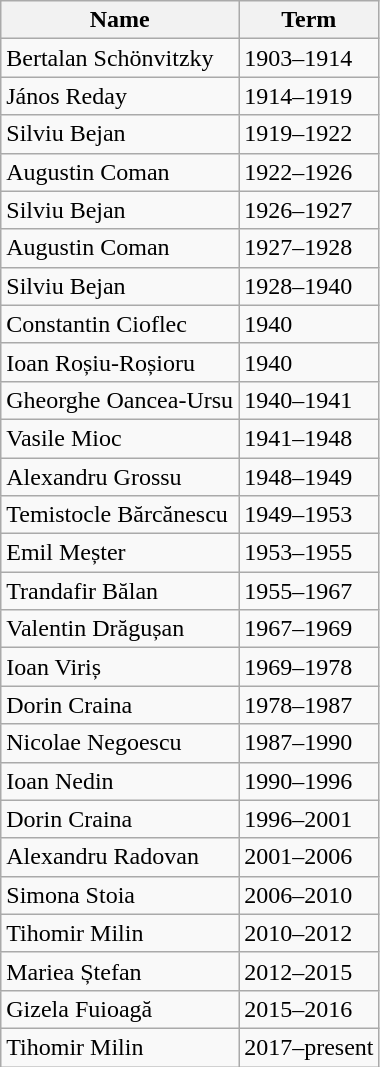<table class="wikitable">
<tr>
<th>Name</th>
<th>Term</th>
</tr>
<tr>
<td>Bertalan Schönvitzky</td>
<td>1903–1914</td>
</tr>
<tr>
<td>János Reday</td>
<td>1914–1919</td>
</tr>
<tr>
<td>Silviu Bejan</td>
<td>1919–1922</td>
</tr>
<tr>
<td>Augustin Coman</td>
<td>1922–1926</td>
</tr>
<tr>
<td>Silviu Bejan</td>
<td>1926–1927</td>
</tr>
<tr>
<td>Augustin Coman</td>
<td>1927–1928</td>
</tr>
<tr>
<td>Silviu Bejan</td>
<td>1928–1940</td>
</tr>
<tr>
<td>Constantin Cioflec</td>
<td>1940</td>
</tr>
<tr>
<td>Ioan Roșiu-Roșioru</td>
<td>1940</td>
</tr>
<tr>
<td>Gheorghe Oancea-Ursu</td>
<td>1940–1941</td>
</tr>
<tr>
<td>Vasile Mioc</td>
<td>1941–1948</td>
</tr>
<tr>
<td>Alexandru Grossu</td>
<td>1948–1949</td>
</tr>
<tr>
<td>Temistocle Bărcănescu</td>
<td>1949–1953</td>
</tr>
<tr>
<td>Emil Meșter</td>
<td>1953–1955</td>
</tr>
<tr>
<td>Trandafir Bălan</td>
<td>1955–1967</td>
</tr>
<tr>
<td>Valentin Drăgușan</td>
<td>1967–1969</td>
</tr>
<tr>
<td>Ioan Viriș</td>
<td>1969–1978</td>
</tr>
<tr>
<td>Dorin Craina</td>
<td>1978–1987</td>
</tr>
<tr>
<td>Nicolae Negoescu</td>
<td>1987–1990</td>
</tr>
<tr>
<td>Ioan Nedin</td>
<td>1990–1996</td>
</tr>
<tr>
<td>Dorin Craina</td>
<td>1996–2001</td>
</tr>
<tr>
<td>Alexandru Radovan</td>
<td>2001–2006</td>
</tr>
<tr>
<td>Simona Stoia</td>
<td>2006–2010</td>
</tr>
<tr>
<td>Tihomir Milin</td>
<td>2010–2012</td>
</tr>
<tr>
<td>Mariea Ștefan</td>
<td>2012–2015</td>
</tr>
<tr>
<td>Gizela Fuioagă</td>
<td>2015–2016</td>
</tr>
<tr>
<td>Tihomir Milin</td>
<td>2017–present</td>
</tr>
</table>
